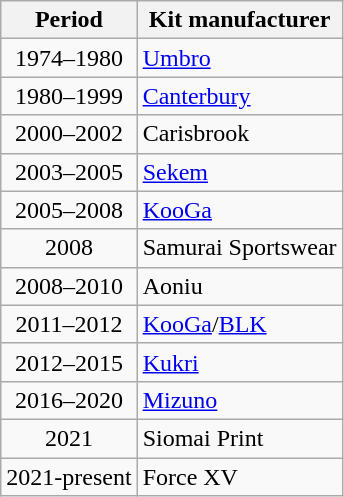<table class=wikitable style=text-align:center>
<tr>
<th>Period</th>
<th>Kit manufacturer</th>
</tr>
<tr>
<td>1974–1980</td>
<td style=text-align:left><a href='#'>Umbro</a></td>
</tr>
<tr>
<td>1980–1999</td>
<td style=text-align:left><a href='#'>Canterbury</a></td>
</tr>
<tr>
<td>2000–2002</td>
<td style=text-align:left>Carisbrook</td>
</tr>
<tr>
<td>2003–2005</td>
<td style=text-align:left><a href='#'>Sekem</a></td>
</tr>
<tr>
<td>2005–2008</td>
<td style=text-align:left><a href='#'>KooGa</a></td>
</tr>
<tr>
<td>2008</td>
<td style=text-align:left>Samurai Sportswear</td>
</tr>
<tr>
<td>2008–2010</td>
<td style=text-align:left>Aoniu</td>
</tr>
<tr>
<td>2011–2012</td>
<td style=text-align:left><a href='#'>KooGa</a>/<a href='#'>BLK</a></td>
</tr>
<tr>
<td>2012–2015</td>
<td style=text-align:left><a href='#'>Kukri</a></td>
</tr>
<tr>
<td>2016–2020</td>
<td style=text-align:left><a href='#'>Mizuno</a></td>
</tr>
<tr>
<td>2021</td>
<td style=text-align:left>Siomai Print</td>
</tr>
<tr>
<td>2021-present</td>
<td style=text-align:left>Force XV</td>
</tr>
</table>
